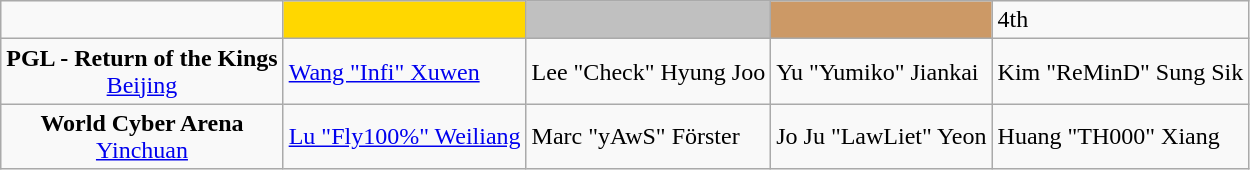<table class="wikitable" style="text-align:left">
<tr>
<td style="text-align:center"></td>
<td style="text-align:center; background:gold;"></td>
<td style="text-align:center; background:silver;"></td>
<td style="text-align:center; background:#c96;"></td>
<td>4th</td>
</tr>
<tr>
<td style="text-align:center"><strong>PGL - Return of the Kings</strong><br> <a href='#'>Beijing</a></td>
<td> <a href='#'>Wang "Infi" Xuwen</a></td>
<td> Lee "Check" Hyung Joo</td>
<td> Yu "Yumiko" Jiankai</td>
<td> Kim "ReMinD" Sung Sik</td>
</tr>
<tr>
<td style="text-align:center"><strong>World Cyber Arena</strong><br> <a href='#'>Yinchuan</a></td>
<td> <a href='#'>Lu "Fly100%" Weiliang</a></td>
<td> Marc "yAwS" Förster</td>
<td> Jo Ju "LawLiet" Yeon</td>
<td> Huang "TH000" Xiang</td>
</tr>
</table>
